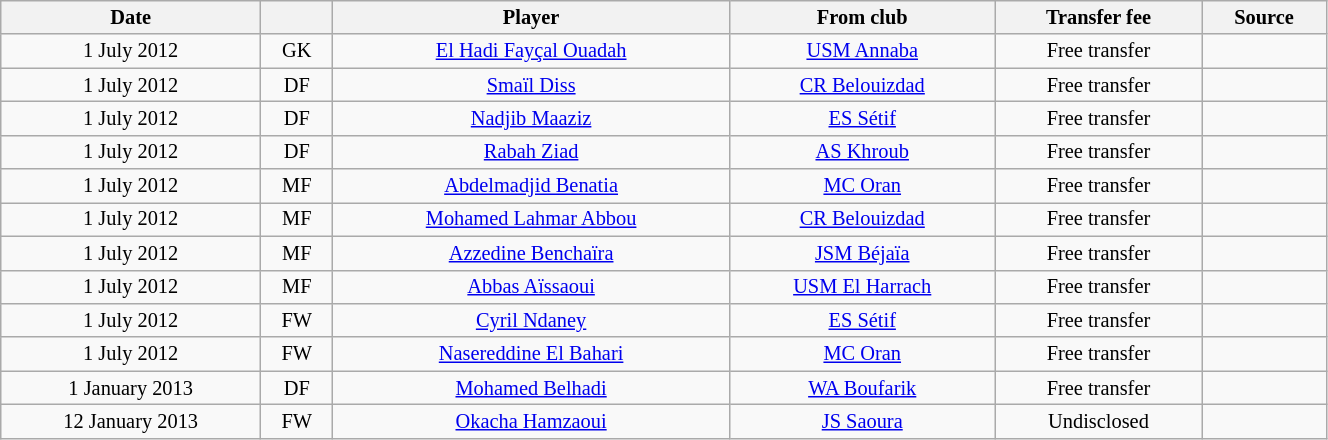<table class="wikitable sortable" style="width:70%; text-align:center; font-size:85%; text-align:centre;">
<tr>
<th>Date</th>
<th></th>
<th>Player</th>
<th>From club</th>
<th>Transfer fee</th>
<th>Source</th>
</tr>
<tr>
<td>1 July 2012</td>
<td>GK</td>
<td> <a href='#'>El Hadi Fayçal Ouadah</a></td>
<td><a href='#'>USM Annaba</a></td>
<td>Free transfer</td>
<td></td>
</tr>
<tr>
<td>1 July 2012</td>
<td>DF</td>
<td> <a href='#'>Smaïl Diss</a></td>
<td><a href='#'>CR Belouizdad</a></td>
<td>Free transfer</td>
<td></td>
</tr>
<tr>
<td>1 July 2012</td>
<td>DF</td>
<td> <a href='#'>Nadjib Maaziz</a></td>
<td><a href='#'>ES Sétif</a></td>
<td>Free transfer</td>
<td></td>
</tr>
<tr>
<td>1 July 2012</td>
<td>DF</td>
<td> <a href='#'>Rabah Ziad</a></td>
<td><a href='#'>AS Khroub</a></td>
<td>Free transfer</td>
<td></td>
</tr>
<tr>
<td>1 July 2012</td>
<td>MF</td>
<td> <a href='#'>Abdelmadjid Benatia</a></td>
<td><a href='#'>MC Oran</a></td>
<td>Free transfer</td>
<td></td>
</tr>
<tr>
<td>1 July 2012</td>
<td>MF</td>
<td> <a href='#'>Mohamed Lahmar Abbou</a></td>
<td><a href='#'>CR Belouizdad</a></td>
<td>Free transfer</td>
<td></td>
</tr>
<tr>
<td>1 July 2012</td>
<td>MF</td>
<td> <a href='#'>Azzedine Benchaïra</a></td>
<td><a href='#'>JSM Béjaïa</a></td>
<td>Free transfer</td>
<td></td>
</tr>
<tr>
<td>1 July 2012</td>
<td>MF</td>
<td> <a href='#'>Abbas Aïssaoui</a></td>
<td><a href='#'>USM El Harrach</a></td>
<td>Free transfer</td>
<td></td>
</tr>
<tr>
<td>1 July 2012</td>
<td>FW</td>
<td> <a href='#'>Cyril Ndaney</a></td>
<td><a href='#'>ES Sétif</a></td>
<td>Free transfer</td>
<td></td>
</tr>
<tr>
<td>1 July 2012</td>
<td>FW</td>
<td> <a href='#'>Nasereddine El Bahari</a></td>
<td><a href='#'>MC Oran</a></td>
<td>Free transfer</td>
<td></td>
</tr>
<tr>
<td>1 January 2013</td>
<td>DF</td>
<td> <a href='#'>Mohamed Belhadi</a></td>
<td><a href='#'>WA Boufarik</a></td>
<td>Free transfer</td>
<td></td>
</tr>
<tr>
<td>12 January 2013</td>
<td>FW</td>
<td> <a href='#'>Okacha Hamzaoui</a></td>
<td><a href='#'>JS Saoura</a></td>
<td>Undisclosed</td>
<td></td>
</tr>
</table>
